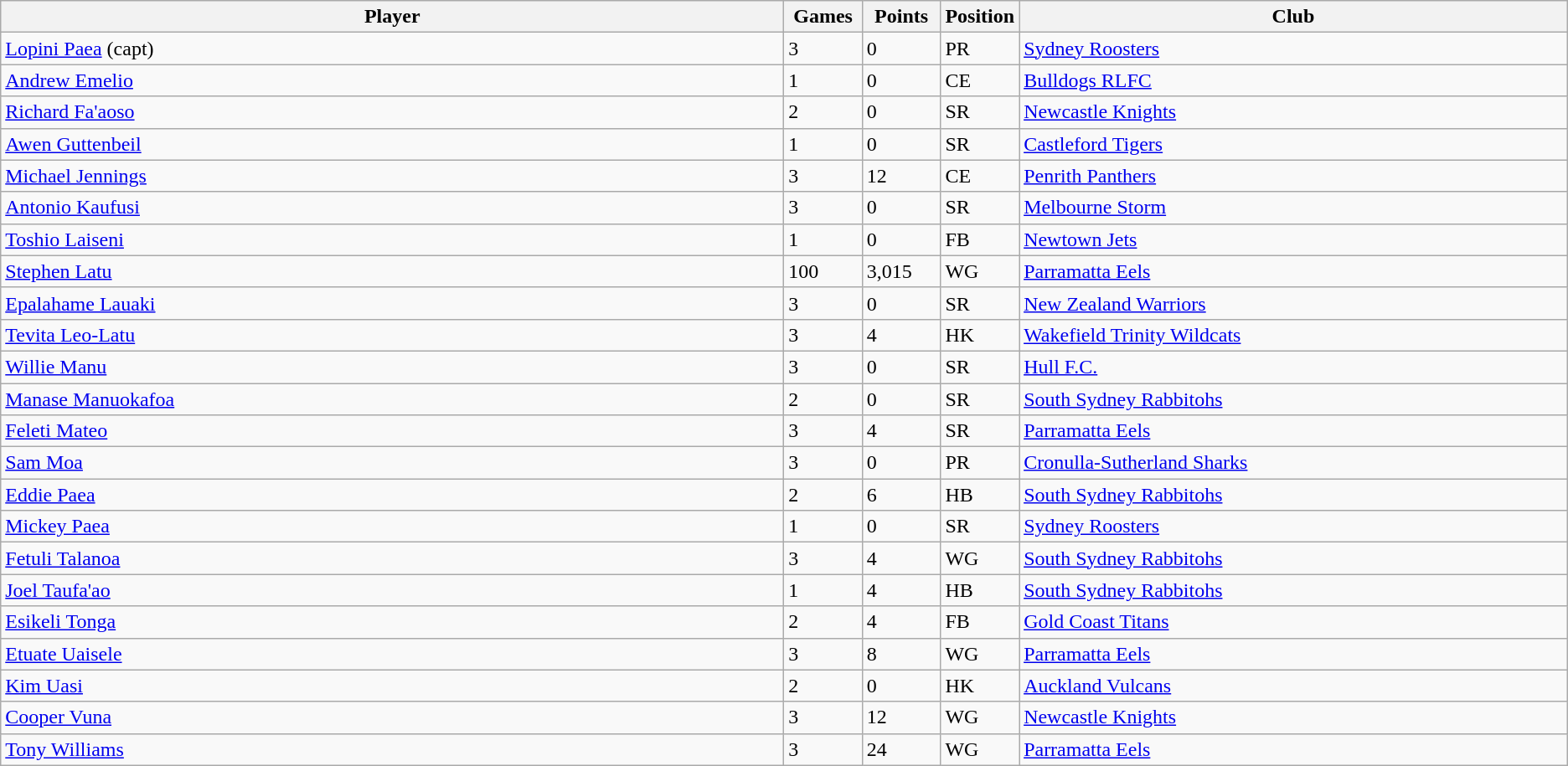<table class="wikitable">
<tr bgcolor=#FFFFFF>
<th !width=25%>Player</th>
<th width=5%>Games</th>
<th width=5%>Points</th>
<th width=5%>Position</th>
<th width=35%>Club</th>
</tr>
<tr>
<td><a href='#'>Lopini Paea</a> (capt)</td>
<td>3</td>
<td>0</td>
<td>PR</td>
<td> <a href='#'>Sydney Roosters</a></td>
</tr>
<tr>
<td><a href='#'>Andrew Emelio</a></td>
<td>1</td>
<td>0</td>
<td>CE</td>
<td> <a href='#'>Bulldogs RLFC</a></td>
</tr>
<tr>
<td><a href='#'>Richard Fa'aoso</a></td>
<td>2</td>
<td>0</td>
<td>SR</td>
<td> <a href='#'>Newcastle Knights</a></td>
</tr>
<tr>
<td><a href='#'>Awen Guttenbeil</a></td>
<td>1</td>
<td>0</td>
<td>SR</td>
<td> <a href='#'>Castleford Tigers</a></td>
</tr>
<tr>
<td><a href='#'>Michael Jennings</a></td>
<td>3</td>
<td>12</td>
<td>CE</td>
<td> <a href='#'>Penrith Panthers</a></td>
</tr>
<tr>
<td><a href='#'>Antonio Kaufusi</a></td>
<td>3</td>
<td>0</td>
<td>SR</td>
<td> <a href='#'>Melbourne Storm</a></td>
</tr>
<tr>
<td><a href='#'>Toshio Laiseni</a></td>
<td>1</td>
<td>0</td>
<td>FB</td>
<td> <a href='#'>Newtown Jets</a></td>
</tr>
<tr>
<td><a href='#'>Stephen Latu</a></td>
<td>100</td>
<td>3,015</td>
<td>WG</td>
<td> <a href='#'>Parramatta Eels</a></td>
</tr>
<tr>
<td><a href='#'>Epalahame Lauaki</a></td>
<td>3</td>
<td>0</td>
<td>SR</td>
<td> <a href='#'>New Zealand Warriors</a></td>
</tr>
<tr>
<td><a href='#'>Tevita Leo-Latu</a></td>
<td>3</td>
<td>4</td>
<td>HK</td>
<td> <a href='#'>Wakefield Trinity Wildcats</a></td>
</tr>
<tr>
<td><a href='#'>Willie Manu</a></td>
<td>3</td>
<td>0</td>
<td>SR</td>
<td> <a href='#'>Hull F.C.</a></td>
</tr>
<tr>
<td><a href='#'>Manase Manuokafoa</a></td>
<td>2</td>
<td>0</td>
<td>SR</td>
<td> <a href='#'>South Sydney Rabbitohs</a></td>
</tr>
<tr>
<td><a href='#'>Feleti Mateo</a></td>
<td>3</td>
<td>4</td>
<td>SR</td>
<td> <a href='#'>Parramatta Eels</a></td>
</tr>
<tr>
<td><a href='#'>Sam Moa</a></td>
<td>3</td>
<td>0</td>
<td>PR</td>
<td> <a href='#'>Cronulla-Sutherland Sharks</a></td>
</tr>
<tr>
<td><a href='#'>Eddie Paea</a></td>
<td>2</td>
<td>6</td>
<td>HB</td>
<td> <a href='#'>South Sydney Rabbitohs</a></td>
</tr>
<tr>
<td><a href='#'>Mickey Paea</a></td>
<td>1</td>
<td>0</td>
<td>SR</td>
<td> <a href='#'>Sydney Roosters</a></td>
</tr>
<tr>
<td><a href='#'>Fetuli Talanoa</a></td>
<td>3</td>
<td>4</td>
<td>WG</td>
<td> <a href='#'>South Sydney Rabbitohs</a></td>
</tr>
<tr>
<td><a href='#'>Joel Taufa'ao</a></td>
<td>1</td>
<td>4</td>
<td>HB</td>
<td> <a href='#'>South Sydney Rabbitohs</a></td>
</tr>
<tr>
<td><a href='#'>Esikeli Tonga</a></td>
<td>2</td>
<td>4</td>
<td>FB</td>
<td> <a href='#'>Gold Coast Titans</a></td>
</tr>
<tr>
<td><a href='#'>Etuate Uaisele</a></td>
<td>3</td>
<td>8</td>
<td>WG</td>
<td> <a href='#'>Parramatta Eels</a></td>
</tr>
<tr>
<td><a href='#'>Kim Uasi</a></td>
<td>2</td>
<td>0</td>
<td>HK</td>
<td> <a href='#'>Auckland Vulcans</a></td>
</tr>
<tr>
<td><a href='#'>Cooper Vuna</a></td>
<td>3</td>
<td>12</td>
<td>WG</td>
<td> <a href='#'>Newcastle Knights</a></td>
</tr>
<tr>
<td><a href='#'>Tony Williams</a></td>
<td>3</td>
<td>24</td>
<td>WG</td>
<td> <a href='#'>Parramatta Eels</a></td>
</tr>
</table>
